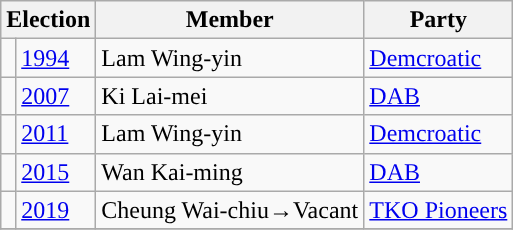<table class="wikitable">
<tr>
<th colspan="2">Election</th>
<th>Member</th>
<th>Party</th>
</tr>
<tr>
<td style="color:inherit;background:"></td>
<td><a href='#'>1994</a></td>
<td>Lam Wing-yin</td>
<td><a href='#'>Demcroatic</a></td>
</tr>
<tr>
<td style="color:inherit;background:"></td>
<td><a href='#'>2007</a></td>
<td>Ki Lai-mei</td>
<td><a href='#'>DAB</a></td>
</tr>
<tr>
<td style="color:inherit;background:"></td>
<td><a href='#'>2011</a></td>
<td>Lam Wing-yin</td>
<td><a href='#'>Demcroatic</a></td>
</tr>
<tr>
<td style="color:inherit;background:"></td>
<td><a href='#'>2015</a></td>
<td>Wan Kai-ming</td>
<td><a href='#'>DAB</a></td>
</tr>
<tr>
<td style="color:inherit;background:"></td>
<td><a href='#'>2019</a></td>
<td>Cheung Wai-chiu→Vacant</td>
<td><a href='#'>TKO Pioneers</a></td>
</tr>
<tr>
</tr>
</table>
